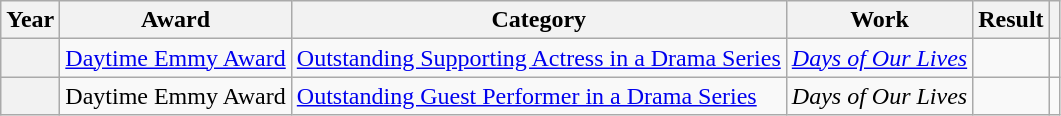<table class="wikitable sortable plainrowheaders">
<tr>
<th>Year</th>
<th>Award</th>
<th>Category</th>
<th>Work</th>
<th>Result</th>
<th scope="col" class="unsortable"></th>
</tr>
<tr>
<th scope="row"></th>
<td><a href='#'>Daytime Emmy Award</a></td>
<td><a href='#'>Outstanding Supporting Actress in a Drama Series</a></td>
<td><em><a href='#'>Days of Our Lives</a></em></td>
<td></td>
<td></td>
</tr>
<tr>
<th scope="row"></th>
<td>Daytime Emmy Award</td>
<td><a href='#'>Outstanding Guest Performer in a Drama Series</a></td>
<td><em>Days of Our Lives</em></td>
<td></td>
<td></td>
</tr>
</table>
